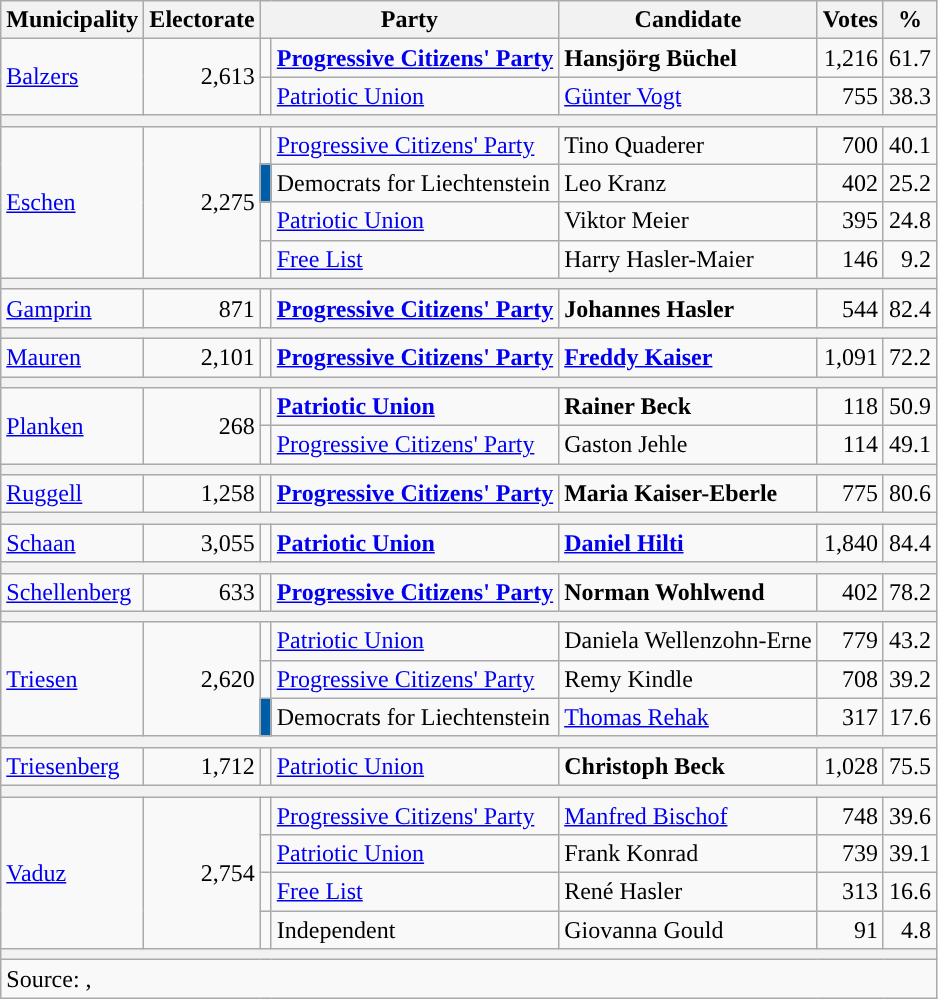<table class="wikitable" style="text-align:right">
<tr>
<th>Municipality</th>
<th>Electorate</th>
<th colspan="2">Party</th>
<th>Candidate</th>
<th>Votes</th>
<th>%</th>
</tr>
<tr>
<td rowspan="2" align=left><a href='#'>Balzers</a></td>
<td rowspan="2">2,613</td>
<td></td>
<td align="left"><strong><a href='#'>Progressive Citizens' Party</a></strong></td>
<td align="left"><strong>Hansjörg Büchel</strong></td>
<td>1,216</td>
<td>61.7</td>
</tr>
<tr>
<td style="color:inherit;background:"></td>
<td align="left"><a href='#'>Patriotic Union</a></td>
<td align="left"><a href='#'>Günter Vogt</a></td>
<td>755</td>
<td>38.3</td>
</tr>
<tr>
<th colspan="7"></th>
</tr>
<tr>
<td rowspan="4" align=left><a href='#'>Eschen</a></td>
<td rowspan="4">2,275</td>
<td style="color:inherit;background:"></td>
<td align="left"><a href='#'>Progressive Citizens' Party</a></td>
<td align="left">Tino Quaderer</td>
<td>700</td>
<td>40.1</td>
</tr>
<tr>
<td style="color:inherit;background:#005EA8"></td>
<td align=left>Democrats for Liechtenstein</td>
<td align=left>Leo Kranz</td>
<td>402</td>
<td>25.2</td>
</tr>
<tr>
<td style="color:inherit;background:"></td>
<td align="left"><a href='#'>Patriotic Union</a></td>
<td align="left">Viktor Meier</td>
<td>395</td>
<td>24.8</td>
</tr>
<tr>
<td style="color:inherit;background:"></td>
<td align=left><a href='#'>Free List</a></td>
<td align=left>Harry Hasler-Maier</td>
<td>146</td>
<td>9.2</td>
</tr>
<tr>
<th colspan="7"></th>
</tr>
<tr>
<td align=left><a href='#'>Gamprin</a></td>
<td>871</td>
<td style="color:inherit;background:"></td>
<td align="left"><strong><a href='#'>Progressive Citizens' Party</a></strong></td>
<td align="left"><strong>Johannes Hasler</strong></td>
<td>544</td>
<td>82.4</td>
</tr>
<tr>
<th colspan="7"></th>
</tr>
<tr>
<td align="left"><a href='#'>Mauren</a></td>
<td>2,101</td>
<td style="color:inherit;background:"></td>
<td align="left"><strong><a href='#'>Progressive Citizens' Party</a></strong></td>
<td align="left"><strong><a href='#'>Freddy Kaiser</a></strong></td>
<td>1,091</td>
<td>72.2</td>
</tr>
<tr>
<th colspan="7"></th>
</tr>
<tr>
<td rowspan="2" align="left"><a href='#'>Planken</a></td>
<td rowspan="2">268</td>
<td style="color:inherit;background:"></td>
<td align="left"><a href='#'><strong>Patriotic Union</strong></a></td>
<td align="left"><strong>Rainer Beck</strong></td>
<td>118</td>
<td>50.9</td>
</tr>
<tr>
<td style="color:inherit;background:"></td>
<td align=left><a href='#'>Progressive Citizens' Party</a></td>
<td align=left>Gaston Jehle</td>
<td>114</td>
<td>49.1</td>
</tr>
<tr>
<th colspan="7"></th>
</tr>
<tr>
<td align="left"><a href='#'>Ruggell</a></td>
<td>1,258</td>
<td style="color:inherit;background:"></td>
<td align="left"><strong><a href='#'>Progressive Citizens' Party</a></strong></td>
<td align="left"><strong>Maria Kaiser-Eberle</strong></td>
<td>775</td>
<td>80.6</td>
</tr>
<tr>
<th colspan="7"></th>
</tr>
<tr>
<td align="left"><a href='#'>Schaan</a></td>
<td>3,055</td>
<td style="color:inherit;background:"></td>
<td align="left"><a href='#'><strong>Patriotic Union</strong></a></td>
<td align="left"><strong><a href='#'>Daniel Hilti</a></strong></td>
<td>1,840</td>
<td>84.4</td>
</tr>
<tr>
<th colspan="7"></th>
</tr>
<tr>
<td align="left"><a href='#'>Schellenberg</a></td>
<td>633</td>
<td style="color:inherit;background:"></td>
<td align="left"><strong><a href='#'>Progressive Citizens' Party</a></strong></td>
<td align="left"><strong>Norman Wohlwend</strong></td>
<td>402</td>
<td>78.2</td>
</tr>
<tr>
<th colspan="7"></th>
</tr>
<tr>
<td rowspan="3" align=left><a href='#'>Triesen</a></td>
<td rowspan="3">2,620</td>
<td style="color:inherit;background:"></td>
<td align="left"><a href='#'>Patriotic Union</a></td>
<td align="left">Daniela Wellenzohn-Erne</td>
<td>779</td>
<td>43.2</td>
</tr>
<tr>
<td style="color:inherit;background:"></td>
<td align="left"><a href='#'>Progressive Citizens' Party</a></td>
<td align="left">Remy Kindle</td>
<td>708</td>
<td>39.2</td>
</tr>
<tr>
<td style="color:inherit;background:#005EA8"></td>
<td align=left>Democrats for Liechtenstein</td>
<td align=left><a href='#'>Thomas Rehak</a></td>
<td>317</td>
<td>17.6</td>
</tr>
<tr>
<th colspan="7"></th>
</tr>
<tr>
<td align=left><a href='#'>Triesenberg</a></td>
<td>1,712</td>
<td style="color:inherit;background:"></td>
<td align="left"><a href='#'>Patriotic Union</a></td>
<td align="left"><strong>Christoph Beck</strong></td>
<td>1,028</td>
<td>75.5</td>
</tr>
<tr>
<th colspan="7"></th>
</tr>
<tr>
<td rowspan="4" align="left"><a href='#'>Vaduz</a></td>
<td rowspan="4">2,754</td>
<td style="color:inherit;background:"></td>
<td align="left"><a href='#'>Progressive Citizens' Party</a></td>
<td align="left"><a href='#'>Manfred Bischof</a></td>
<td>748</td>
<td>39.6</td>
</tr>
<tr>
<td style="color:inherit;background:"></td>
<td align="left"><a href='#'>Patriotic Union</a></td>
<td align="left">Frank Konrad</td>
<td>739</td>
<td>39.1</td>
</tr>
<tr>
<td style="color:inherit;background:"></td>
<td align=left><a href='#'>Free List</a></td>
<td align=left>René Hasler</td>
<td>313</td>
<td>16.6</td>
</tr>
<tr>
<td style="color:inherit;background:"></td>
<td align=left>Independent</td>
<td align=left>Giovanna Gould</td>
<td>91</td>
<td>4.8</td>
</tr>
<tr>
<th colspan="7"></th>
</tr>
<tr>
<td colspan="7" align="left">Source: , </td>
</tr>
</table>
